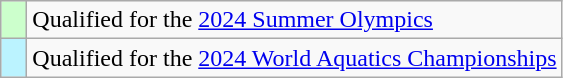<table class="wikitable">
<tr>
<td width=10px bgcolor=#ccffcc></td>
<td>Qualified for the <a href='#'>2024 Summer Olympics</a></td>
</tr>
<tr>
<td style="width: 10px; background: #BBF3FF;"></td>
<td>Qualified for the <a href='#'>2024 World Aquatics Championships</a></td>
</tr>
</table>
